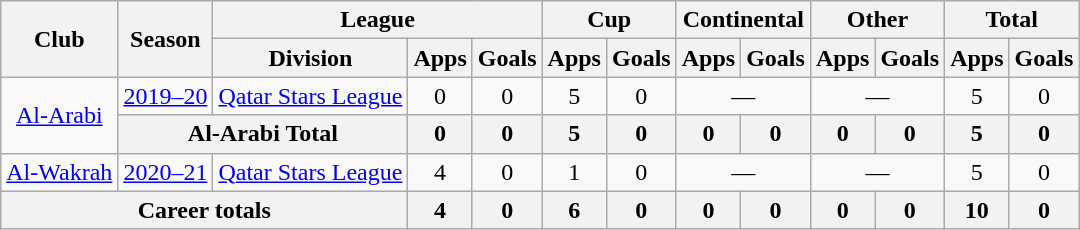<table class="wikitable" style="text-align: center">
<tr>
<th rowspan="2">Club</th>
<th rowspan="2">Season</th>
<th colspan="3">League</th>
<th colspan="2">Cup</th>
<th colspan="2">Continental</th>
<th colspan="2">Other</th>
<th colspan="2">Total</th>
</tr>
<tr>
<th>Division</th>
<th>Apps</th>
<th>Goals</th>
<th>Apps</th>
<th>Goals</th>
<th>Apps</th>
<th>Goals</th>
<th>Apps</th>
<th>Goals</th>
<th>Apps</th>
<th>Goals</th>
</tr>
<tr>
<td rowspan=2><a href='#'>Al-Arabi</a></td>
<td><a href='#'>2019–20</a></td>
<td><a href='#'>Qatar Stars League</a></td>
<td>0</td>
<td>0</td>
<td>5</td>
<td>0</td>
<td colspan=2>—</td>
<td colspan=2>—</td>
<td>5</td>
<td>0</td>
</tr>
<tr>
<th colspan="2">Al-Arabi Total</th>
<th>0</th>
<th>0</th>
<th>5</th>
<th>0</th>
<th>0</th>
<th>0</th>
<th>0</th>
<th>0</th>
<th>5</th>
<th>0</th>
</tr>
<tr>
<td rowspan=1><a href='#'>Al-Wakrah</a></td>
<td><a href='#'>2020–21</a></td>
<td><a href='#'>Qatar Stars League</a></td>
<td>4</td>
<td>0</td>
<td>1</td>
<td>0</td>
<td colspan=2>—</td>
<td colspan=2>—</td>
<td>5</td>
<td>0</td>
</tr>
<tr>
<th colspan=3>Career totals</th>
<th>4</th>
<th>0</th>
<th>6</th>
<th>0</th>
<th>0</th>
<th>0</th>
<th>0</th>
<th>0</th>
<th>10</th>
<th>0</th>
</tr>
</table>
